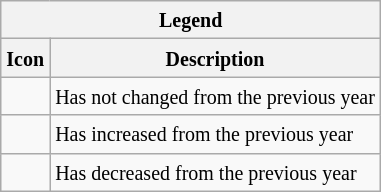<table class="wikitable">
<tr>
<th colspan="2"><small>Legend</small></th>
</tr>
<tr>
<th><small> Icon</small></th>
<th><small> Description</small></th>
</tr>
<tr>
<td></td>
<td><small>Has not changed from the previous year</small></td>
</tr>
<tr>
<td></td>
<td><small>Has increased from the previous year</small></td>
</tr>
<tr>
<td></td>
<td><small>Has decreased from the previous year</small></td>
</tr>
</table>
